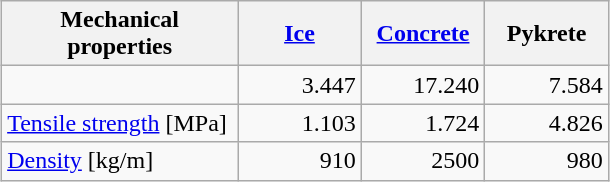<table class="wikitable" border="1" style="margin: 1em auto 1em auto">
<tr>
<th width="150">Mechanical properties</th>
<th width="75"><a href='#'>Ice</a></th>
<th width="75"><a href='#'>Concrete</a></th>
<th width="75">Pykrete</th>
</tr>
<tr>
<td></td>
<td align="right">3.447</td>
<td align="right">17.240</td>
<td align="right">7.584</td>
</tr>
<tr>
<td><a href='#'>Tensile strength</a> &#91;MPa&#93;</td>
<td align="right">1.103</td>
<td align="right">1.724</td>
<td align="right">4.826</td>
</tr>
<tr>
<td><a href='#'>Density</a> [kg/m]</td>
<td align="right">910</td>
<td align="right">2500</td>
<td align="right">980</td>
</tr>
</table>
